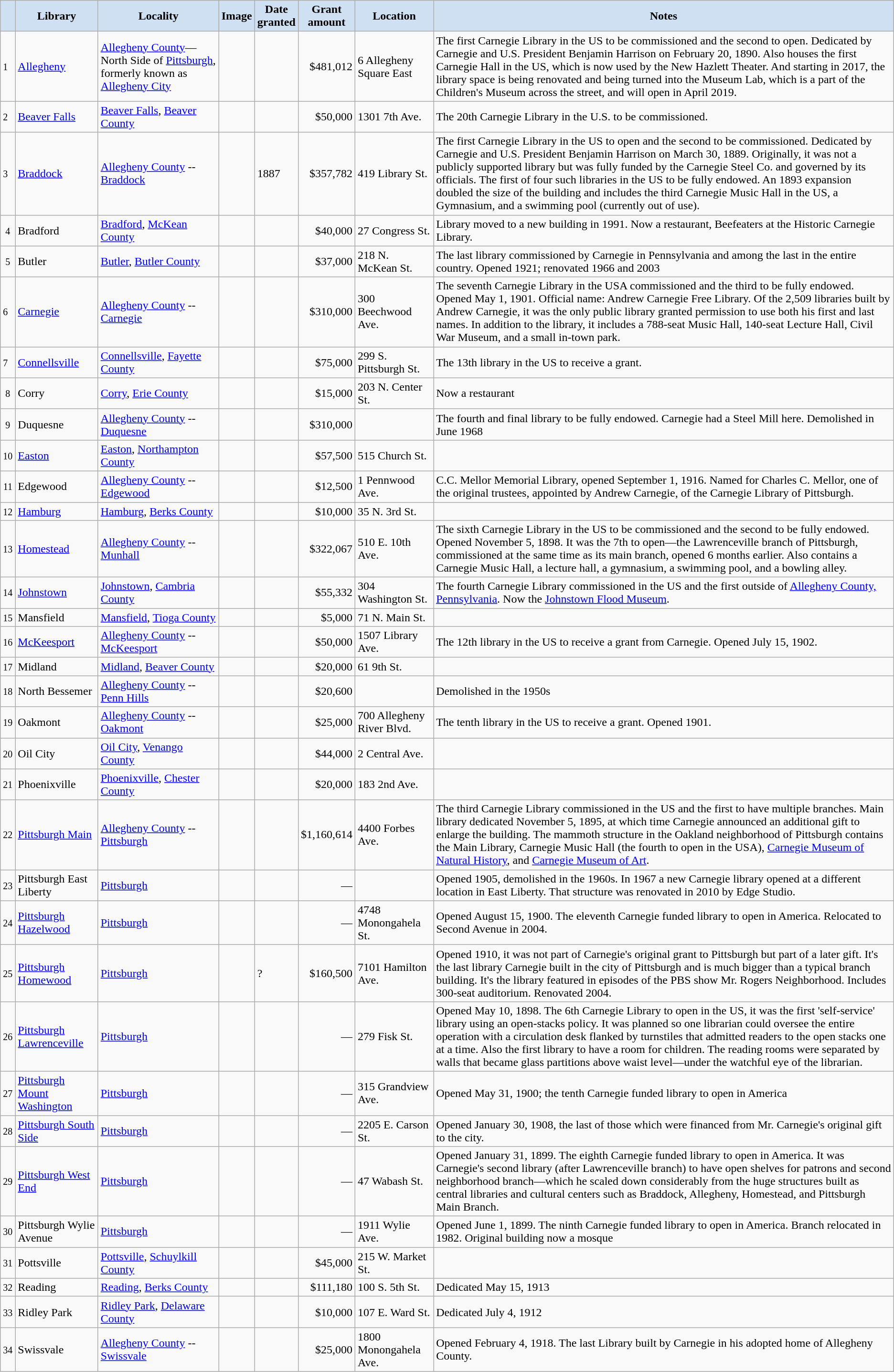<table class="wikitable sortable" align="center">
<tr>
<th style="background-color:#CEE0F2;"></th>
<th style="background-color:#CEE0F2;">Library</th>
<th style="background-color:#CEE0F2;">Locality</th>
<th style="background-color:#CEE0F2;" class="unsortable">Image</th>
<th style="background-color:#CEE0F2;">Date<br>granted</th>
<th style="background-color:#CEE0F2;">Grant<br>amount</th>
<th style="background-color:#CEE0F2;">Location</th>
<th style="background-color:#CEE0F2;" class="unsortable">Notes</th>
</tr>
<tr ->
<td><small>1</small></td>
<td><a href='#'>Allegheny</a></td>
<td><a href='#'>Allegheny County</a>—North Side of <a href='#'>Pittsburgh</a>, formerly known as <a href='#'>Allegheny City</a></td>
<td></td>
<td></td>
<td align=right>$481,012</td>
<td>6 Allegheny Square East</td>
<td>The first Carnegie Library in the US to be commissioned and the second to open. Dedicated by Carnegie and U.S. President Benjamin Harrison on February 20, 1890. Also houses the first Carnegie Hall in the US, which is now used by the New Hazlett Theater. And starting in 2017, the library space is being renovated and being turned into the Museum Lab, which is a part of the Children's Museum across the street, and will open in April 2019.</td>
</tr>
<tr ->
<td><small>2</small></td>
<td><a href='#'>Beaver Falls</a></td>
<td><a href='#'>Beaver Falls</a>, <a href='#'>Beaver County</a></td>
<td></td>
<td></td>
<td align=right>$50,000</td>
<td>1301 7th Ave.</td>
<td>The 20th Carnegie Library in the U.S. to be commissioned.</td>
</tr>
<tr ->
<td><small>3</small></td>
<td><a href='#'>Braddock</a></td>
<td><a href='#'>Allegheny County</a> -- <a href='#'>Braddock</a></td>
<td></td>
<td>1887</td>
<td align=right>$357,782</td>
<td>419 Library St.<br> <small></small></td>
<td>The first Carnegie Library in the US to open and the second to be commissioned. Dedicated by Carnegie and U.S. President Benjamin Harrison on March 30, 1889. Originally, it was not a publicly supported library but was fully funded by the Carnegie Steel Co. and governed by its officials. The first of four such libraries in the US to be fully endowed.  An 1893 expansion doubled the size of the building and includes the third Carnegie Music Hall in the US, a Gymnasium, and a swimming pool (currently out of use).</td>
</tr>
<tr ->
<td align=center><small>4</small></td>
<td>Bradford</td>
<td><a href='#'>Bradford</a>, <a href='#'>McKean County</a></td>
<td></td>
<td></td>
<td align=right>$40,000</td>
<td>27 Congress St.</td>
<td>Library moved to a new building in 1991. Now a restaurant, Beefeaters at the Historic Carnegie Library.</td>
</tr>
<tr ->
<td align=center><small>5</small></td>
<td>Butler</td>
<td><a href='#'>Butler</a>, <a href='#'>Butler County</a></td>
<td></td>
<td></td>
<td align=right>$37,000</td>
<td>218 N. McKean St.</td>
<td>The last library commissioned by Carnegie in Pennsylvania and among the last in the entire country. Opened 1921; renovated 1966 and 2003</td>
</tr>
<tr ->
<td><small>6</small></td>
<td><a href='#'>Carnegie</a></td>
<td><a href='#'>Allegheny County</a> -- <a href='#'>Carnegie</a></td>
<td></td>
<td></td>
<td align=right>$310,000</td>
<td>300 Beechwood Ave.</td>
<td>The seventh Carnegie Library in the USA commissioned and the third to be fully endowed. Opened May 1, 1901. Official name: Andrew Carnegie Free Library. Of the 2,509 libraries built by Andrew Carnegie, it was the only public library granted permission to use both his first and last names. In addition to the library, it includes a 788-seat Music Hall, 140-seat Lecture Hall, Civil War Museum, and a small in-town park.</td>
</tr>
<tr ->
<td><small>7</small></td>
<td><a href='#'>Connellsville</a></td>
<td><a href='#'>Connellsville</a>, <a href='#'>Fayette County</a></td>
<td></td>
<td></td>
<td align=right>$75,000</td>
<td>299 S. Pittsburgh St.</td>
<td>The 13th library in the US to receive a grant.</td>
</tr>
<tr ->
<td align=center><small>8</small></td>
<td>Corry</td>
<td><a href='#'>Corry</a>, <a href='#'>Erie County</a></td>
<td></td>
<td></td>
<td align=right>$15,000</td>
<td>203 N. Center St.</td>
<td>Now a restaurant</td>
</tr>
<tr ->
<td align=center><small>9</small></td>
<td>Duquesne</td>
<td><a href='#'>Allegheny County</a> -- <a href='#'>Duquesne</a></td>
<td></td>
<td></td>
<td align=right>$310,000</td>
<td></td>
<td>The fourth and final library to be fully endowed. Carnegie had a Steel Mill here. Demolished in June 1968</td>
</tr>
<tr ->
<td align=center><small>10</small></td>
<td><a href='#'>Easton</a></td>
<td><a href='#'>Easton</a>, <a href='#'>Northampton County</a></td>
<td></td>
<td></td>
<td align=right>$57,500</td>
<td>515 Church St.</td>
<td></td>
</tr>
<tr ->
<td align=center><small>11</small></td>
<td>Edgewood</td>
<td><a href='#'>Allegheny County</a> -- <a href='#'>Edgewood</a></td>
<td></td>
<td></td>
<td align=right>$12,500</td>
<td>1 Pennwood Ave.</td>
<td>C.C. Mellor Memorial Library, opened September 1, 1916. Named for Charles C. Mellor, one of the original trustees, appointed by Andrew Carnegie, of the Carnegie Library of Pittsburgh.</td>
</tr>
<tr ->
<td><small>12</small></td>
<td><a href='#'>Hamburg</a></td>
<td><a href='#'>Hamburg</a>, <a href='#'>Berks County</a></td>
<td></td>
<td></td>
<td align=right>$10,000</td>
<td>35 N. 3rd St.</td>
<td></td>
</tr>
<tr ->
<td align=center><small>13</small></td>
<td><a href='#'>Homestead</a></td>
<td><a href='#'>Allegheny County</a> -- <a href='#'>Munhall</a></td>
<td></td>
<td></td>
<td align=right>$322,067</td>
<td>510 E. 10th Ave.</td>
<td>The sixth Carnegie Library in the US to be commissioned and the second to be fully endowed. Opened November 5, 1898. It was the 7th to open—the Lawrenceville branch of Pittsburgh, commissioned at the same time as its main branch, opened 6 months earlier. Also contains a Carnegie Music Hall, a lecture hall, a gymnasium, a swimming pool, and a bowling alley.</td>
</tr>
<tr ->
<td><small>14</small></td>
<td><a href='#'>Johnstown</a></td>
<td><a href='#'>Johnstown</a>, <a href='#'>Cambria County</a></td>
<td></td>
<td></td>
<td align=right>$55,332</td>
<td>304 Washington St.</td>
<td>The fourth Carnegie Library commissioned in the US and the first outside of <a href='#'>Allegheny County, Pennsylvania</a>. Now the <a href='#'>Johnstown Flood Museum</a>.</td>
</tr>
<tr ->
<td align=center><small>15</small></td>
<td>Mansfield</td>
<td><a href='#'>Mansfield</a>, <a href='#'>Tioga County</a></td>
<td></td>
<td></td>
<td align=right>$5,000</td>
<td>71 N. Main St.</td>
<td></td>
</tr>
<tr ->
<td><small>16</small></td>
<td><a href='#'>McKeesport</a></td>
<td><a href='#'>Allegheny County</a> -- <a href='#'>McKeesport</a></td>
<td></td>
<td></td>
<td align=right>$50,000</td>
<td>1507 Library Ave.</td>
<td>The 12th library in the US to receive a grant from Carnegie. Opened July 15, 1902.</td>
</tr>
<tr ->
<td align=center><small>17</small></td>
<td>Midland</td>
<td><a href='#'>Midland</a>, <a href='#'>Beaver County</a></td>
<td></td>
<td></td>
<td align=right>$20,000</td>
<td>61 9th St.</td>
<td></td>
</tr>
<tr ->
<td align=center><small>18</small></td>
<td>North Bessemer</td>
<td><a href='#'>Allegheny County</a> -- <a href='#'>Penn Hills</a></td>
<td></td>
<td></td>
<td align=right>$20,600</td>
<td></td>
<td>Demolished in the 1950s</td>
</tr>
<tr ->
<td align=center><small>19</small></td>
<td>Oakmont</td>
<td><a href='#'>Allegheny County</a> -- <a href='#'>Oakmont</a></td>
<td></td>
<td></td>
<td align=right>$25,000</td>
<td>700 Allegheny River Blvd.</td>
<td>The tenth library in the US to receive a grant. Opened 1901.</td>
</tr>
<tr ->
<td align=center><small>20</small></td>
<td>Oil City</td>
<td><a href='#'>Oil City</a>, <a href='#'>Venango County</a></td>
<td></td>
<td></td>
<td align=right>$44,000</td>
<td>2 Central Ave.</td>
<td></td>
</tr>
<tr ->
<td align=center><small>21</small></td>
<td>Phoenixville</td>
<td><a href='#'>Phoenixville</a>, <a href='#'>Chester County</a></td>
<td></td>
<td></td>
<td align=right>$20,000</td>
<td>183 2nd Ave.</td>
<td></td>
</tr>
<tr ->
<td><small>22</small></td>
<td><a href='#'>Pittsburgh Main</a></td>
<td><a href='#'>Allegheny County</a> -- <a href='#'>Pittsburgh</a></td>
<td></td>
<td></td>
<td align=right>$1,160,614</td>
<td>4400 Forbes Ave.</td>
<td>The third Carnegie Library commissioned in the US and the first to have multiple branches. Main library dedicated November 5, 1895, at which time Carnegie announced an additional gift to enlarge the building. The mammoth structure in the Oakland neighborhood of Pittsburgh contains the Main Library, Carnegie Music Hall (the fourth to open in the USA), <a href='#'>Carnegie Museum of Natural History</a>, and <a href='#'>Carnegie Museum of Art</a>.</td>
</tr>
<tr ->
<td align=center><small>23</small></td>
<td>Pittsburgh East Liberty</td>
<td><a href='#'>Pittsburgh</a></td>
<td></td>
<td></td>
<td align=right>—</td>
<td></td>
<td>Opened 1905, demolished in the 1960s. In 1967 a new Carnegie library opened at a different location in East Liberty. That structure was renovated in 2010 by Edge Studio.</td>
</tr>
<tr ->
<td align=center><small>24</small></td>
<td><a href='#'>Pittsburgh Hazelwood</a></td>
<td><a href='#'>Pittsburgh</a></td>
<td></td>
<td></td>
<td align=right>—</td>
<td>4748 Monongahela St.</td>
<td>Opened August 15, 1900. The eleventh Carnegie funded library to open in America. Relocated to Second Avenue in 2004.</td>
</tr>
<tr ->
<td align=center><small>25</small></td>
<td><a href='#'>Pittsburgh Homewood</a></td>
<td><a href='#'>Pittsburgh</a></td>
<td></td>
<td>?</td>
<td align=right>$160,500 </td>
<td>7101 Hamilton Ave.</td>
<td>Opened 1910, it was not part of Carnegie's original grant to Pittsburgh but part of a later gift. It's the last library Carnegie built in the city of Pittsburgh and is much bigger than a typical branch building. It's the library featured in episodes of the PBS show Mr. Rogers Neighborhood. Includes 300-seat auditorium. Renovated 2004.</td>
</tr>
<tr ->
<td align=center><small>26</small></td>
<td><a href='#'>Pittsburgh Lawrenceville</a></td>
<td><a href='#'>Pittsburgh</a></td>
<td></td>
<td></td>
<td align=right>—</td>
<td>279 Fisk St.</td>
<td>Opened May 10, 1898. The 6th Carnegie Library to open in the US, it was the first 'self-service' library using an open-stacks policy. It was planned so one librarian could oversee the entire operation with a circulation desk flanked by turnstiles that admitted readers to the open stacks one at a time.  Also the first library to have a room for children. The reading rooms were separated by walls that became glass partitions above waist level—under the watchful eye of the librarian.</td>
</tr>
<tr ->
<td align=center><small>27</small></td>
<td><a href='#'>Pittsburgh Mount Washington</a></td>
<td><a href='#'>Pittsburgh</a></td>
<td></td>
<td></td>
<td align=right>—</td>
<td>315 Grandview Ave.</td>
<td>Opened May 31, 1900; the tenth Carnegie funded library to open in America</td>
</tr>
<tr ->
<td align=center><small>28</small></td>
<td><a href='#'>Pittsburgh South Side</a></td>
<td><a href='#'>Pittsburgh</a></td>
<td></td>
<td></td>
<td align=right>—</td>
<td>2205 E. Carson St.</td>
<td>Opened January 30, 1908, the last of those which were financed from Mr. Carnegie's original gift to the city.</td>
</tr>
<tr ->
<td align=center><small>29</small></td>
<td><a href='#'>Pittsburgh West End</a></td>
<td><a href='#'>Pittsburgh</a></td>
<td></td>
<td></td>
<td align=right>—</td>
<td>47 Wabash St.</td>
<td>Opened January 31, 1899. The eighth Carnegie funded library to open in America. It was Carnegie's second library (after Lawrenceville branch) to have open shelves for patrons and second neighborhood branch—which he scaled down considerably from the huge structures built as central libraries and cultural centers such as Braddock, Allegheny, Homestead, and Pittsburgh Main Branch.</td>
</tr>
<tr ->
<td align=center><small>30</small></td>
<td>Pittsburgh Wylie Avenue</td>
<td><a href='#'>Pittsburgh</a></td>
<td></td>
<td></td>
<td align=right>—</td>
<td>1911 Wylie Ave.</td>
<td>Opened June 1, 1899. The ninth Carnegie funded library to open in America. Branch relocated in 1982. Original building now a mosque</td>
</tr>
<tr ->
<td align=center><small>31</small></td>
<td>Pottsville</td>
<td><a href='#'>Pottsville</a>, <a href='#'>Schuylkill County</a></td>
<td></td>
<td></td>
<td align=right>$45,000</td>
<td>215 W. Market St.</td>
<td></td>
</tr>
<tr ->
<td align=center><small>32</small></td>
<td>Reading</td>
<td><a href='#'>Reading</a>, <a href='#'>Berks County</a></td>
<td></td>
<td></td>
<td align=right>$111,180</td>
<td>100 S. 5th St.</td>
<td>Dedicated May 15, 1913</td>
</tr>
<tr ->
<td align=center><small>33</small></td>
<td>Ridley Park</td>
<td><a href='#'>Ridley Park</a>, <a href='#'>Delaware County</a></td>
<td></td>
<td></td>
<td align=right>$10,000</td>
<td>107 E. Ward St.</td>
<td>Dedicated July 4, 1912</td>
</tr>
<tr ->
<td align=center><small>34</small></td>
<td>Swissvale</td>
<td><a href='#'>Allegheny County</a> -- <a href='#'>Swissvale</a></td>
<td></td>
<td></td>
<td align=right>$25,000</td>
<td>1800 Monongahela Ave.</td>
<td>Opened February 4, 1918. The last Library built by Carnegie in his adopted home of Allegheny County.</td>
</tr>
</table>
